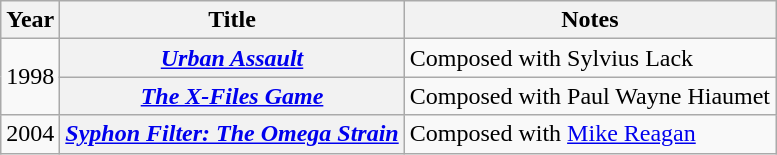<table class="wikitable">
<tr>
<th>Year</th>
<th>Title</th>
<th>Notes</th>
</tr>
<tr>
<td rowspan="2">1998</td>
<th><em><a href='#'>Urban Assault</a></em></th>
<td>Composed with Sylvius Lack</td>
</tr>
<tr>
<th><em><a href='#'>The X-Files Game</a></em></th>
<td>Composed with Paul Wayne Hiaumet</td>
</tr>
<tr>
<td>2004</td>
<th><em><a href='#'>Syphon Filter: The Omega Strain</a></em></th>
<td>Composed with <a href='#'>Mike Reagan</a></td>
</tr>
</table>
